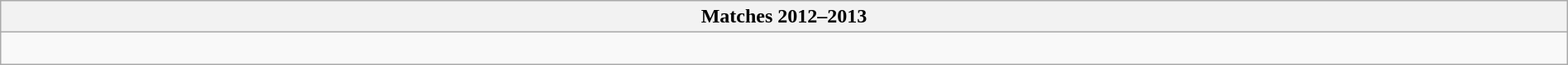<table class="wikitable collapsible collapsed" style="width:100%;">
<tr>
<th>Matches 2012–2013</th>
</tr>
<tr>
<td><br></td>
</tr>
</table>
